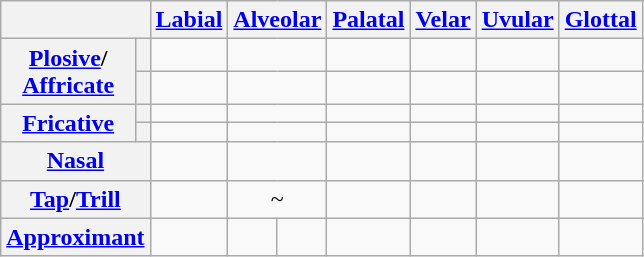<table class="wikitable" style="text-align:center;">
<tr>
<th colspan="2"></th>
<th><a href='#'>Labial</a></th>
<th colspan="2"><a href='#'>Alveolar</a></th>
<th><a href='#'>Palatal</a></th>
<th><a href='#'>Velar</a></th>
<th><a href='#'>Uvular</a></th>
<th><a href='#'>Glottal</a></th>
</tr>
<tr>
<th rowspan="2"><a href='#'>Plosive</a>/<br><a href='#'>Affricate</a></th>
<th></th>
<td></td>
<td colspan="2"></td>
<td></td>
<td></td>
<td></td>
<td></td>
</tr>
<tr>
<th></th>
<td></td>
<td colspan="2"></td>
<td></td>
<td></td>
<td></td>
<td></td>
</tr>
<tr>
<th rowspan="2"><a href='#'>Fricative</a></th>
<th></th>
<td></td>
<td colspan="2"></td>
<td></td>
<td></td>
<td></td>
<td></td>
</tr>
<tr>
<th></th>
<td></td>
<td colspan="2"></td>
<td></td>
<td></td>
<td></td>
<td></td>
</tr>
<tr>
<th colspan="2"><a href='#'>Nasal</a></th>
<td></td>
<td colspan="2"></td>
<td></td>
<td></td>
<td></td>
<td></td>
</tr>
<tr>
<th colspan="2"><a href='#'>Tap</a>/<a href='#'>Trill</a></th>
<td></td>
<td colspan="2">~</td>
<td></td>
<td></td>
<td></td>
<td></td>
</tr>
<tr>
<th colspan="2"><a href='#'>Approximant</a></th>
<td></td>
<td></td>
<td></td>
<td></td>
<td></td>
<td></td>
<td></td>
</tr>
</table>
